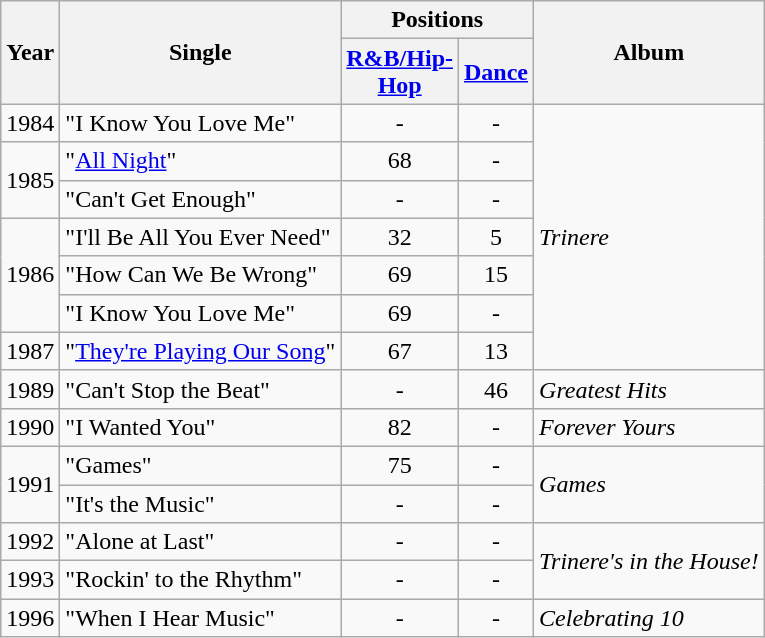<table Class = " wikitable ">
<tr>
<th style="text-align:center;" rowspan="2">Year</th>
<th style="text-align:center;" rowspan="2">Single</th>
<th style="text-align:center;" colspan="2">Positions</th>
<th style="text-align:center;" rowspan="2">Album</th>
</tr>
<tr>
<th style="width:40px;"><a href='#'>R&B/Hip-Hop</a></th>
<th style="width:40px;"><a href='#'>Dance</a></th>
</tr>
<tr>
<td style="text-align:center;">1984</td>
<td style="text-align:left;">"I Know You Love Me"</td>
<td style="text-align:center;">-</td>
<td style="text-align:center;">-</td>
<td style="text-align:left;" rowspan="7"><em>Trinere</em></td>
</tr>
<tr>
<td style="text-align:center;" rowspan="2">1985</td>
<td style="text-align:left;">"<a href='#'>All Night</a>"</td>
<td style="text-align:center;">68</td>
<td style="text-align:center;">-</td>
</tr>
<tr>
<td style="text-align:left;">"Can't Get Enough"</td>
<td style="text-align:center;">-</td>
<td style="text-align:center;">-</td>
</tr>
<tr>
<td style="text-align:center;" rowspan="3">1986</td>
<td style="text-align:left;">"I'll Be All You Ever Need"</td>
<td style="text-align:center;">32</td>
<td style="text-align:center;">5</td>
</tr>
<tr>
<td style="text-align:left;">"How Can We Be Wrong"</td>
<td style="text-align:center; vertical-align:top;">69</td>
<td style="text-align:center; vertical-align:top;">15</td>
</tr>
<tr>
<td style="text-align:left;">"I Know You Love Me"</td>
<td style="text-align:center; vertical-align:top;">69</td>
<td style="text-align:center; vertical-align:top;">-</td>
</tr>
<tr>
<td style="text-align:center;">1987</td>
<td style="text-align:left;">"<a href='#'>They're Playing Our Song</a>"</td>
<td style="text-align:center;">67</td>
<td style="text-align:center;">13</td>
</tr>
<tr>
<td style="text-align:center;">1989</td>
<td style="text-align:left;">"Can't Stop the Beat"</td>
<td style="text-align:center;">-</td>
<td style="text-align:center;">46</td>
<td style="text-align:left;"><em>Greatest Hits</em></td>
</tr>
<tr>
<td style="text-align:center;">1990</td>
<td style="text-align:left;">"I Wanted You"</td>
<td style="text-align:center;">82</td>
<td style="text-align:center;">-</td>
<td style="text-align:left;"><em>Forever Yours</em></td>
</tr>
<tr>
<td style="text-align:center;" rowspan="2">1991</td>
<td style="text-align:left;">"Games"</td>
<td style="text-align:center;">75</td>
<td style="text-align:center;">-</td>
<td style="text-align:left;" rowspan="2"><em>Games</em></td>
</tr>
<tr>
<td style="text-align:left;">"It's the Music"</td>
<td style="text-align:center; vertical-align:top;">-</td>
<td style="text-align:center; vertical-align:top;">-</td>
</tr>
<tr>
<td style="text-align:center;">1992</td>
<td style="text-align:left;">"Alone at Last"</td>
<td style="text-align:center;">-</td>
<td style="text-align:center;">-</td>
<td style="text-align:left;" rowspan="2"><em>Trinere's in the House!</em></td>
</tr>
<tr>
<td style="text-align:center;">1993</td>
<td style="text-align:left;">"Rockin' to the Rhythm"</td>
<td style="text-align:center;">-</td>
<td style="text-align:center;">-</td>
</tr>
<tr>
<td style="text-align:center;">1996</td>
<td style="text-align:left;">"When I Hear Music"</td>
<td style="text-align:center;">-</td>
<td style="text-align:center;">-</td>
<td style="text-align:left;"><em>Celebrating 10</em></td>
</tr>
</table>
